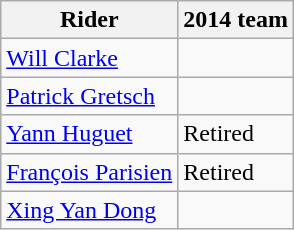<table class="wikitable">
<tr>
<th>Rider</th>
<th>2014 team</th>
</tr>
<tr>
<td><a href='#'>Will Clarke</a></td>
<td></td>
</tr>
<tr>
<td><a href='#'>Patrick Gretsch</a></td>
<td></td>
</tr>
<tr>
<td><a href='#'>Yann Huguet</a></td>
<td>Retired</td>
</tr>
<tr>
<td><a href='#'>François Parisien</a></td>
<td>Retired</td>
</tr>
<tr>
<td><a href='#'>Xing Yan Dong</a></td>
<td></td>
</tr>
</table>
